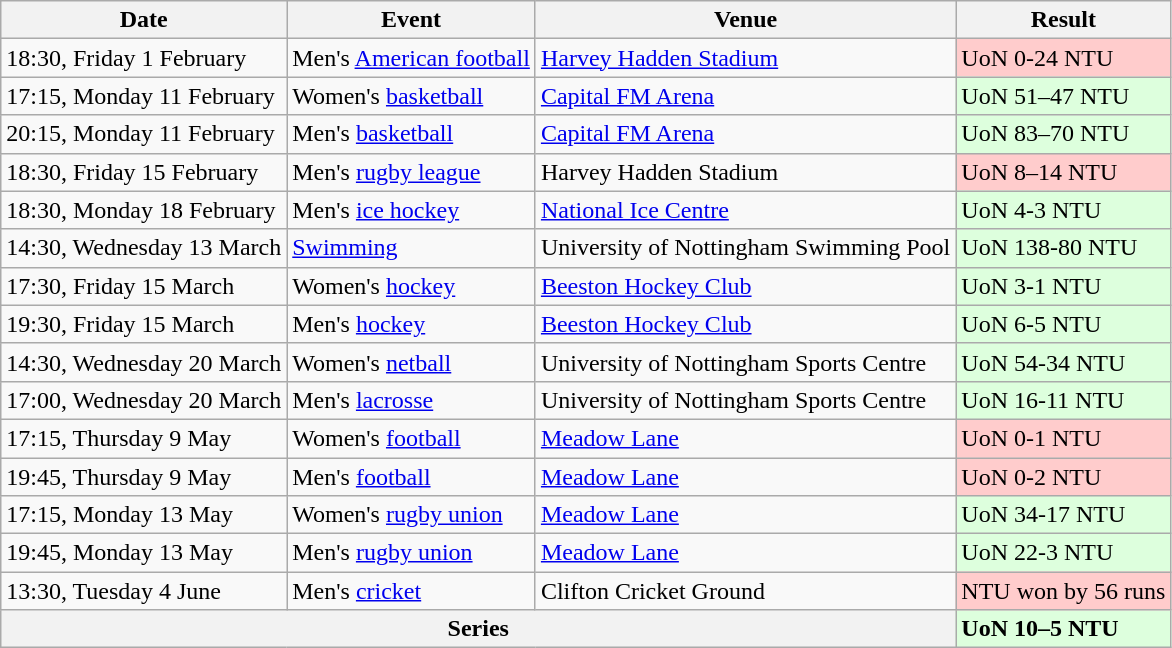<table class="wikitable">
<tr>
<th>Date</th>
<th>Event</th>
<th>Venue</th>
<th>Result</th>
</tr>
<tr>
<td>18:30, Friday 1 February</td>
<td>Men's <a href='#'>American football</a></td>
<td><a href='#'>Harvey Hadden Stadium</a></td>
<td bgcolor="FFCCCC">UoN 0-24 NTU</td>
</tr>
<tr>
<td>17:15, Monday 11 February</td>
<td>Women's <a href='#'>basketball</a></td>
<td><a href='#'>Capital FM Arena</a></td>
<td bgcolor="#DDFFDD">UoN 51–47 NTU</td>
</tr>
<tr>
<td>20:15, Monday 11 February</td>
<td>Men's <a href='#'>basketball</a></td>
<td><a href='#'>Capital FM Arena</a></td>
<td bgcolor="#DDFFDD">UoN 83–70 NTU</td>
</tr>
<tr>
<td>18:30, Friday 15 February</td>
<td>Men's <a href='#'>rugby league</a></td>
<td>Harvey Hadden Stadium</td>
<td bgcolor="FFCCCC">UoN 8–14 NTU</td>
</tr>
<tr>
<td>18:30, Monday 18 February</td>
<td>Men's <a href='#'>ice hockey</a></td>
<td><a href='#'>National Ice Centre</a></td>
<td bgcolor="#DDFFDD">UoN 4-3 NTU</td>
</tr>
<tr>
<td>14:30, Wednesday 13 March</td>
<td><a href='#'>Swimming</a></td>
<td>University of Nottingham Swimming Pool</td>
<td bgcolor="#DDFFDD">UoN 138-80 NTU</td>
</tr>
<tr>
<td>17:30, Friday 15 March</td>
<td>Women's <a href='#'>hockey</a></td>
<td><a href='#'>Beeston Hockey Club</a></td>
<td bgcolor="#DDFFDD">UoN 3-1 NTU</td>
</tr>
<tr>
<td>19:30, Friday 15 March</td>
<td>Men's <a href='#'>hockey</a></td>
<td><a href='#'>Beeston Hockey Club</a></td>
<td bgcolor="#DDFFDD">UoN 6-5 NTU</td>
</tr>
<tr>
<td>14:30, Wednesday 20 March</td>
<td>Women's <a href='#'>netball</a></td>
<td>University of Nottingham Sports Centre</td>
<td bgcolor="#DDFFDD">UoN 54-34 NTU</td>
</tr>
<tr>
<td>17:00, Wednesday 20 March</td>
<td>Men's <a href='#'>lacrosse</a></td>
<td>University of Nottingham Sports Centre</td>
<td bgcolor="#DDFFDD">UoN 16-11 NTU</td>
</tr>
<tr>
<td>17:15, Thursday 9 May</td>
<td>Women's <a href='#'>football</a></td>
<td><a href='#'>Meadow Lane</a></td>
<td bgcolor="FFCCCC">UoN 0-1 NTU</td>
</tr>
<tr>
<td>19:45, Thursday 9 May</td>
<td>Men's <a href='#'>football</a></td>
<td><a href='#'>Meadow Lane</a></td>
<td bgcolor="FFCCCC">UoN 0-2 NTU</td>
</tr>
<tr>
<td>17:15, Monday 13 May</td>
<td>Women's <a href='#'>rugby union</a></td>
<td><a href='#'>Meadow Lane</a></td>
<td bgcolor="#DDFFDD">UoN 34-17 NTU</td>
</tr>
<tr>
<td>19:45, Monday 13 May</td>
<td>Men's <a href='#'>rugby union</a></td>
<td><a href='#'>Meadow Lane</a></td>
<td bgcolor="#DDFFDD">UoN 22-3 NTU</td>
</tr>
<tr>
<td>13:30, Tuesday 4 June</td>
<td>Men's <a href='#'>cricket</a></td>
<td>Clifton Cricket Ground</td>
<td bgcolor="FFCCCC">NTU won by 56 runs</td>
</tr>
<tr>
<td bgcolor="#F2F2F2" align="center" colspan="3"><strong>Series</strong></td>
<td bgcolor="#DDFFDD"><strong>UoN 10–5 NTU</strong></td>
</tr>
</table>
